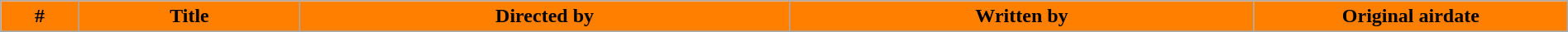<table class="wikitable plainrowheaders" width="100%" style="background:#FFFFFF;">
<tr>
<th width="5%" style="background:#FF8000;">#</th>
<th style="background:#FF8000;">Title</th>
<th style="background:#FF8000;">Directed by</th>
<th style="background:#FF8000;">Written by</th>
<th width="20%" style="background:#FF8000;">Original airdate</th>
</tr>
<tr>
</tr>
</table>
